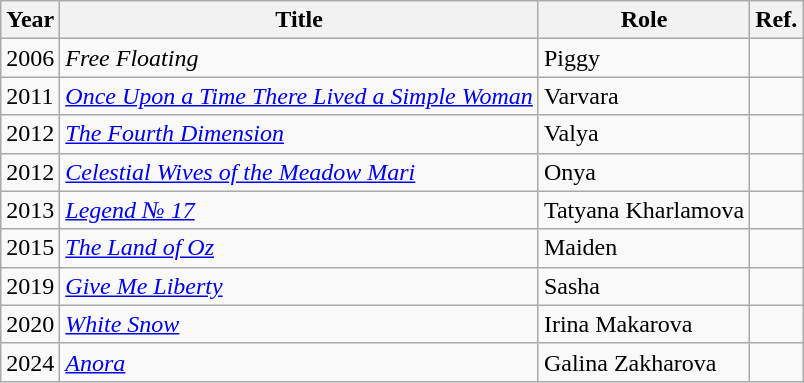<table class="wikitable sortable">
<tr>
<th>Year</th>
<th>Title</th>
<th>Role</th>
<th>Ref.</th>
</tr>
<tr>
<td>2006</td>
<td><em>Free Floating</em></td>
<td>Piggy</td>
<td></td>
</tr>
<tr>
<td>2011</td>
<td><em><a href='#'>Once Upon a Time There Lived a Simple Woman</a></em></td>
<td>Varvara</td>
<td></td>
</tr>
<tr>
<td>2012</td>
<td><em><a href='#'>The Fourth Dimension</a></em></td>
<td>Valya</td>
<td></td>
</tr>
<tr>
<td>2012</td>
<td><em><a href='#'>Celestial Wives of the Meadow Mari</a></em></td>
<td>Onya</td>
<td></td>
</tr>
<tr>
<td>2013</td>
<td><em><a href='#'>Legend № 17</a></em></td>
<td>Tatyana Kharlamova</td>
<td></td>
</tr>
<tr>
<td>2015</td>
<td><em><a href='#'>The Land of Oz</a></em></td>
<td>Maiden</td>
<td></td>
</tr>
<tr>
<td>2019</td>
<td><em><a href='#'>Give Me Liberty</a></em></td>
<td>Sasha</td>
<td></td>
</tr>
<tr>
<td>2020</td>
<td><em><a href='#'>White Snow</a></em></td>
<td>Irina Makarova</td>
<td></td>
</tr>
<tr>
<td>2024</td>
<td><em><a href='#'>Anora</a></em></td>
<td>Galina Zakharova</td>
<td></td>
</tr>
</table>
